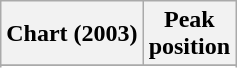<table class="wikitable sortable">
<tr>
<th>Chart (2003)</th>
<th>Peak<br>position</th>
</tr>
<tr>
</tr>
<tr>
</tr>
<tr>
</tr>
<tr>
</tr>
<tr>
</tr>
<tr>
</tr>
<tr>
</tr>
<tr>
</tr>
<tr>
</tr>
<tr>
</tr>
</table>
